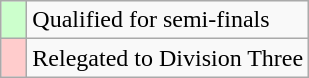<table class="wikitable">
<tr>
<td width=10px bgcolor="#ccffcc"></td>
<td>Qualified for semi-finals</td>
</tr>
<tr>
<td width=10px bgcolor="#ffcccc"></td>
<td>Relegated to Division Three</td>
</tr>
</table>
